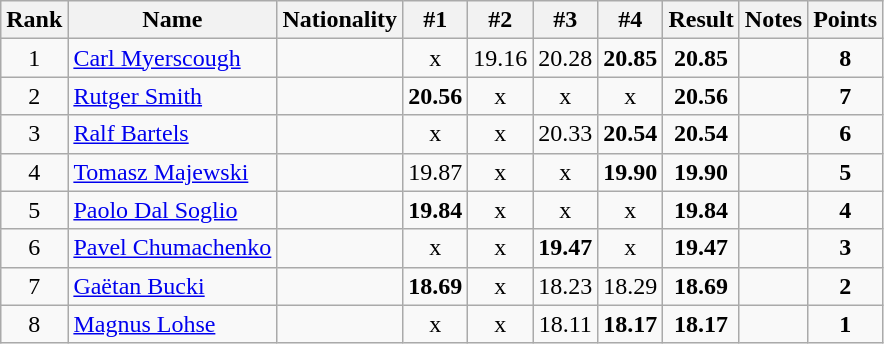<table class="wikitable sortable" style="text-align:center">
<tr>
<th>Rank</th>
<th>Name</th>
<th>Nationality</th>
<th>#1</th>
<th>#2</th>
<th>#3</th>
<th>#4</th>
<th>Result</th>
<th>Notes</th>
<th>Points</th>
</tr>
<tr>
<td>1</td>
<td align=left><a href='#'>Carl Myerscough</a></td>
<td align=left></td>
<td>x</td>
<td>19.16</td>
<td>20.28</td>
<td><strong>20.85</strong></td>
<td><strong>20.85</strong></td>
<td></td>
<td><strong>8</strong></td>
</tr>
<tr>
<td>2</td>
<td align=left><a href='#'>Rutger Smith</a></td>
<td align=left></td>
<td><strong>20.56</strong></td>
<td>x</td>
<td>x</td>
<td>x</td>
<td><strong>20.56</strong></td>
<td></td>
<td><strong>7</strong></td>
</tr>
<tr>
<td>3</td>
<td align=left><a href='#'>Ralf Bartels</a></td>
<td align=left></td>
<td>x</td>
<td>x</td>
<td>20.33</td>
<td><strong>20.54</strong></td>
<td><strong>20.54</strong></td>
<td></td>
<td><strong>6</strong></td>
</tr>
<tr>
<td>4</td>
<td align=left><a href='#'>Tomasz Majewski</a></td>
<td align=left></td>
<td>19.87</td>
<td>x</td>
<td>x</td>
<td><strong>19.90</strong></td>
<td><strong>19.90</strong></td>
<td></td>
<td><strong>5</strong></td>
</tr>
<tr>
<td>5</td>
<td align=left><a href='#'>Paolo Dal Soglio</a></td>
<td align=left></td>
<td><strong>19.84</strong></td>
<td>x</td>
<td>x</td>
<td>x</td>
<td><strong>19.84</strong></td>
<td></td>
<td><strong>4</strong></td>
</tr>
<tr>
<td>6</td>
<td align=left><a href='#'>Pavel Chumachenko</a></td>
<td align=left></td>
<td>x</td>
<td>x</td>
<td><strong>19.47</strong></td>
<td>x</td>
<td><strong>19.47</strong></td>
<td></td>
<td><strong>3</strong></td>
</tr>
<tr>
<td>7</td>
<td align=left><a href='#'>Gaëtan Bucki</a></td>
<td align=left></td>
<td><strong>18.69</strong></td>
<td>x</td>
<td>18.23</td>
<td>18.29</td>
<td><strong>18.69</strong></td>
<td></td>
<td><strong>2</strong></td>
</tr>
<tr>
<td>8</td>
<td align=left><a href='#'>Magnus Lohse</a></td>
<td align=left></td>
<td>x</td>
<td>x</td>
<td>18.11</td>
<td><strong>18.17</strong></td>
<td><strong>18.17</strong></td>
<td></td>
<td><strong>1</strong></td>
</tr>
</table>
